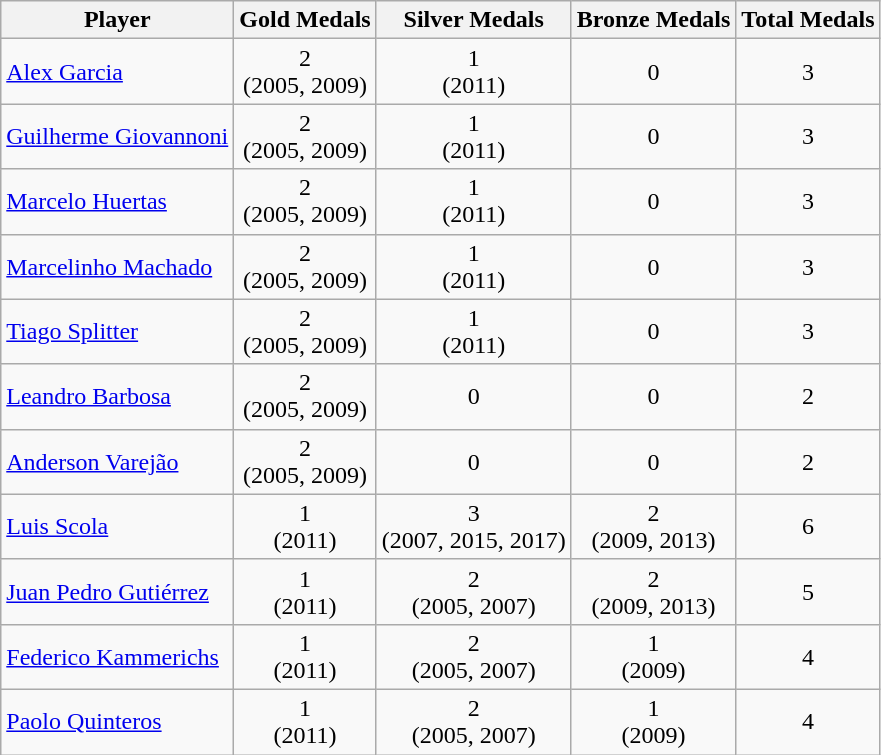<table class="wikitable sortable" style="text-align:center;">
<tr>
<th>Player</th>
<th>Gold Medals</th>
<th>Silver Medals</th>
<th>Bronze Medals</th>
<th>Total Medals</th>
</tr>
<tr>
<td style="text-align:left"> <a href='#'>Alex Garcia</a></td>
<td>2<br>(2005, 2009)</td>
<td>1<br>(2011)</td>
<td>0</td>
<td>3</td>
</tr>
<tr>
<td style="text-align:left"> <a href='#'>Guilherme Giovannoni</a></td>
<td>2<br>(2005, 2009)</td>
<td>1<br>(2011)</td>
<td>0</td>
<td>3</td>
</tr>
<tr>
<td style="text-align:left"> <a href='#'>Marcelo Huertas</a></td>
<td>2<br>(2005, 2009)</td>
<td>1<br>(2011)</td>
<td>0</td>
<td>3</td>
</tr>
<tr>
<td style="text-align:left"> <a href='#'>Marcelinho Machado</a></td>
<td>2<br>(2005, 2009)</td>
<td>1<br>(2011)</td>
<td>0</td>
<td>3</td>
</tr>
<tr>
<td style="text-align:left"> <a href='#'>Tiago Splitter</a></td>
<td>2<br>(2005, 2009)</td>
<td>1<br>(2011)</td>
<td>0</td>
<td>3</td>
</tr>
<tr>
<td style="text-align:left"> <a href='#'>Leandro Barbosa</a></td>
<td>2<br>(2005, 2009)</td>
<td>0</td>
<td>0</td>
<td>2</td>
</tr>
<tr>
<td style="text-align:left"> <a href='#'>Anderson Varejão</a></td>
<td>2<br>(2005, 2009)</td>
<td>0</td>
<td>0</td>
<td>2</td>
</tr>
<tr>
<td style="text-align:left"> <a href='#'>Luis Scola</a></td>
<td>1<br>(2011)</td>
<td>3<br>(2007, 2015, 2017)</td>
<td>2<br>(2009, 2013)</td>
<td>6</td>
</tr>
<tr>
<td style="text-align:left"> <a href='#'>Juan Pedro Gutiérrez</a></td>
<td>1<br>(2011)</td>
<td>2<br>(2005, 2007)</td>
<td>2<br>(2009, 2013)</td>
<td>5</td>
</tr>
<tr>
<td style="text-align:left"> <a href='#'>Federico Kammerichs</a></td>
<td>1<br>(2011)</td>
<td>2<br>(2005, 2007)</td>
<td>1<br>(2009)</td>
<td>4</td>
</tr>
<tr>
<td style="text-align:left"> <a href='#'>Paolo Quinteros</a></td>
<td>1<br>(2011)</td>
<td>2<br>(2005, 2007)</td>
<td>1<br>(2009)</td>
<td>4</td>
</tr>
</table>
